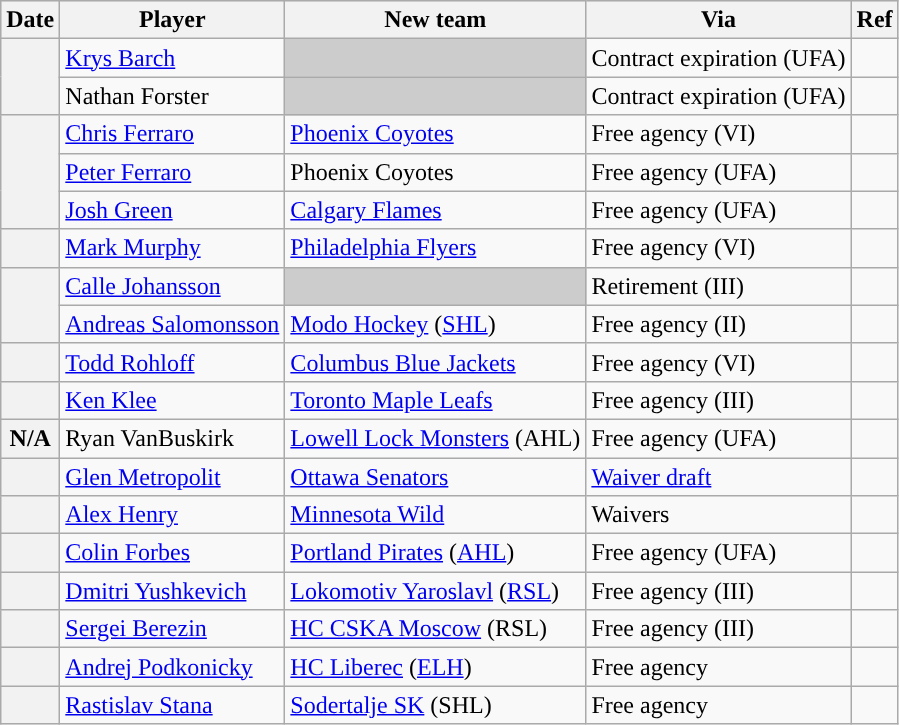<table class="wikitable plainrowheaders">
<tr style="background:#ddd; text-align:center;">
<th>Date</th>
<th>Player</th>
<th>New team</th>
<th>Via</th>
<th>Ref</th>
</tr>
<tr>
<th scope="row" rowspan=2></th>
<td><a href='#'>Krys Barch</a></td>
<td style="background:#ccc"></td>
<td>Contract expiration (UFA)</td>
<td></td>
</tr>
<tr>
<td>Nathan Forster</td>
<td style="background:#ccc"></td>
<td>Contract expiration (UFA)</td>
<td></td>
</tr>
<tr>
<th scope="row" rowspan=3></th>
<td><a href='#'>Chris Ferraro</a></td>
<td><a href='#'>Phoenix Coyotes</a></td>
<td>Free agency (VI)</td>
<td></td>
</tr>
<tr>
<td><a href='#'>Peter Ferraro</a></td>
<td>Phoenix Coyotes</td>
<td>Free agency (UFA)</td>
<td></td>
</tr>
<tr>
<td><a href='#'>Josh Green</a></td>
<td><a href='#'>Calgary Flames</a></td>
<td>Free agency (UFA)</td>
<td></td>
</tr>
<tr>
<th scope="row"></th>
<td><a href='#'>Mark Murphy</a></td>
<td><a href='#'>Philadelphia Flyers</a></td>
<td>Free agency (VI)</td>
<td></td>
</tr>
<tr>
<th scope="row" rowspan=2></th>
<td><a href='#'>Calle Johansson</a></td>
<td style="background:#ccc"></td>
<td>Retirement (III)</td>
<td></td>
</tr>
<tr>
<td><a href='#'>Andreas Salomonsson</a></td>
<td><a href='#'>Modo Hockey</a> (<a href='#'>SHL</a>)</td>
<td>Free agency (II)</td>
<td></td>
</tr>
<tr>
<th scope="row"></th>
<td><a href='#'>Todd Rohloff</a></td>
<td><a href='#'>Columbus Blue Jackets</a></td>
<td>Free agency (VI)</td>
<td></td>
</tr>
<tr>
<th scope="row"></th>
<td><a href='#'>Ken Klee</a></td>
<td><a href='#'>Toronto Maple Leafs</a></td>
<td>Free agency (III)</td>
<td></td>
</tr>
<tr>
<th scope="row">N/A</th>
<td>Ryan VanBuskirk</td>
<td><a href='#'>Lowell Lock Monsters</a> (AHL)</td>
<td>Free agency (UFA)</td>
<td></td>
</tr>
<tr>
<th scope="row"></th>
<td><a href='#'>Glen Metropolit</a></td>
<td><a href='#'>Ottawa Senators</a></td>
<td><a href='#'>Waiver draft</a></td>
<td></td>
</tr>
<tr>
<th scope="row"></th>
<td><a href='#'>Alex Henry</a></td>
<td><a href='#'>Minnesota Wild</a></td>
<td>Waivers</td>
<td></td>
</tr>
<tr>
<th scope="row"></th>
<td><a href='#'>Colin Forbes</a></td>
<td><a href='#'>Portland Pirates</a> (<a href='#'>AHL</a>)</td>
<td>Free agency (UFA)</td>
<td></td>
</tr>
<tr>
<th scope="row"></th>
<td><a href='#'>Dmitri Yushkevich</a></td>
<td><a href='#'>Lokomotiv Yaroslavl</a> (<a href='#'>RSL</a>)</td>
<td>Free agency (III)</td>
<td></td>
</tr>
<tr>
<th scope="row"></th>
<td><a href='#'>Sergei Berezin</a></td>
<td><a href='#'>HC CSKA Moscow</a> (RSL)</td>
<td>Free agency (III)</td>
<td></td>
</tr>
<tr>
<th scope="row"></th>
<td><a href='#'>Andrej Podkonicky</a></td>
<td><a href='#'>HC Liberec</a> (<a href='#'>ELH</a>)</td>
<td>Free agency</td>
<td></td>
</tr>
<tr>
<th scope="row"></th>
<td><a href='#'>Rastislav Stana</a></td>
<td><a href='#'>Sodertalje SK</a> (SHL)</td>
<td>Free agency</td>
<td></td>
</tr>
</table>
